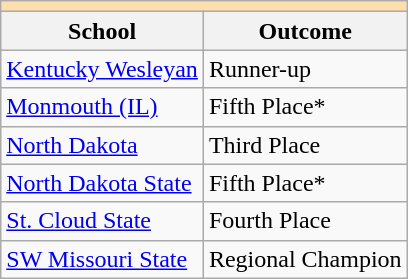<table class="wikitable" style="float:left; margin-right:1em;">
<tr>
<th colspan="3" style="background:#ffdead;"></th>
</tr>
<tr>
<th>School</th>
<th>Outcome</th>
</tr>
<tr>
<td><a href='#'>Kentucky Wesleyan</a></td>
<td>Runner-up</td>
</tr>
<tr>
<td><a href='#'>Monmouth (IL)</a></td>
<td>Fifth Place*</td>
</tr>
<tr>
<td><a href='#'>North Dakota</a></td>
<td>Third Place</td>
</tr>
<tr>
<td><a href='#'>North Dakota State</a></td>
<td>Fifth Place*</td>
</tr>
<tr>
<td><a href='#'>St. Cloud State</a></td>
<td>Fourth Place</td>
</tr>
<tr>
<td><a href='#'>SW Missouri State</a></td>
<td>Regional Champion</td>
</tr>
</table>
